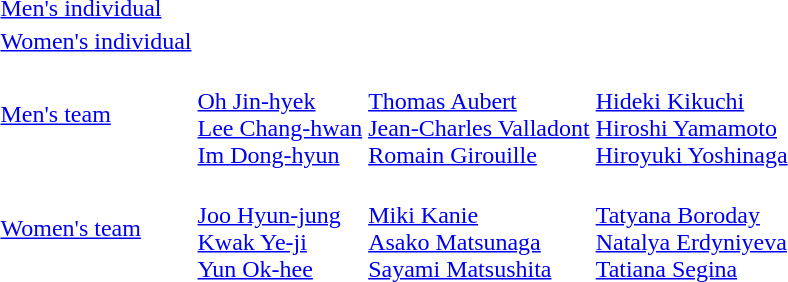<table>
<tr>
<td><a href='#'>Men's individual</a></td>
<td></td>
<td></td>
<td></td>
</tr>
<tr>
<td><a href='#'>Women's individual</a></td>
<td></td>
<td></td>
<td></td>
</tr>
<tr>
<td><a href='#'>Men's team</a></td>
<td> <br> <a href='#'>Oh Jin-hyek</a> <br> <a href='#'>Lee Chang-hwan</a> <br> <a href='#'>Im Dong-hyun</a></td>
<td> <br> <a href='#'>Thomas Aubert</a> <br> <a href='#'>Jean-Charles Valladont</a> <br> <a href='#'>Romain Girouille</a></td>
<td> <br> <a href='#'>Hideki Kikuchi</a> <br> <a href='#'>Hiroshi Yamamoto</a> <br> <a href='#'>Hiroyuki Yoshinaga</a></td>
</tr>
<tr>
<td><a href='#'>Women's team</a></td>
<td> <br> <a href='#'>Joo Hyun-jung</a> <br> <a href='#'>Kwak Ye-ji</a> <br> <a href='#'>Yun Ok-hee</a></td>
<td> <br> <a href='#'>Miki Kanie</a> <br> <a href='#'>Asako Matsunaga</a> <br> <a href='#'>Sayami Matsushita</a></td>
<td> <br> <a href='#'>Tatyana Boroday</a> <br> <a href='#'>Natalya Erdyniyeva</a> <br> <a href='#'>Tatiana Segina</a></td>
</tr>
<tr>
</tr>
</table>
